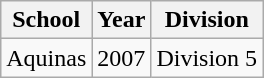<table class="wikitable">
<tr>
<th>School</th>
<th>Year</th>
<th>Division</th>
</tr>
<tr>
<td>Aquinas</td>
<td>2007</td>
<td>Division 5</td>
</tr>
</table>
